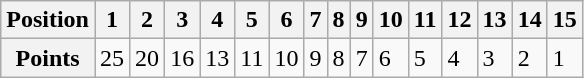<table class="wikitable">
<tr>
<th>Position</th>
<th>1</th>
<th>2</th>
<th>3</th>
<th>4</th>
<th>5</th>
<th>6</th>
<th>7</th>
<th>8</th>
<th>9</th>
<th>10</th>
<th>11</th>
<th>12</th>
<th>13</th>
<th>14</th>
<th>15</th>
</tr>
<tr>
<th>Points</th>
<td>25</td>
<td>20</td>
<td>16</td>
<td>13</td>
<td>11</td>
<td>10</td>
<td>9</td>
<td>8</td>
<td>7</td>
<td>6</td>
<td>5</td>
<td>4</td>
<td>3</td>
<td>2</td>
<td>1</td>
</tr>
</table>
